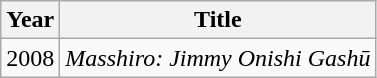<table class="wikitable">
<tr>
<th>Year</th>
<th>Title</th>
</tr>
<tr>
<td>2008</td>
<td><em>Masshiro: Jimmy Onishi Gashū</em></td>
</tr>
</table>
